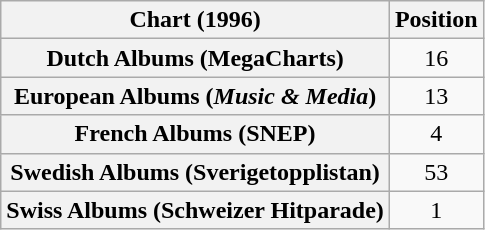<table class="wikitable sortable plainrowheaders" style="text-align:center">
<tr>
<th scope="col">Chart (1996)</th>
<th scope="col">Position</th>
</tr>
<tr>
<th scope="row">Dutch Albums (MegaCharts)</th>
<td>16</td>
</tr>
<tr>
<th scope="row">European Albums (<em>Music & Media</em>)</th>
<td>13</td>
</tr>
<tr>
<th scope="row">French Albums (SNEP)</th>
<td>4</td>
</tr>
<tr>
<th scope="row">Swedish Albums (Sverigetopplistan)</th>
<td>53</td>
</tr>
<tr>
<th scope="row">Swiss Albums (Schweizer Hitparade)</th>
<td>1</td>
</tr>
</table>
